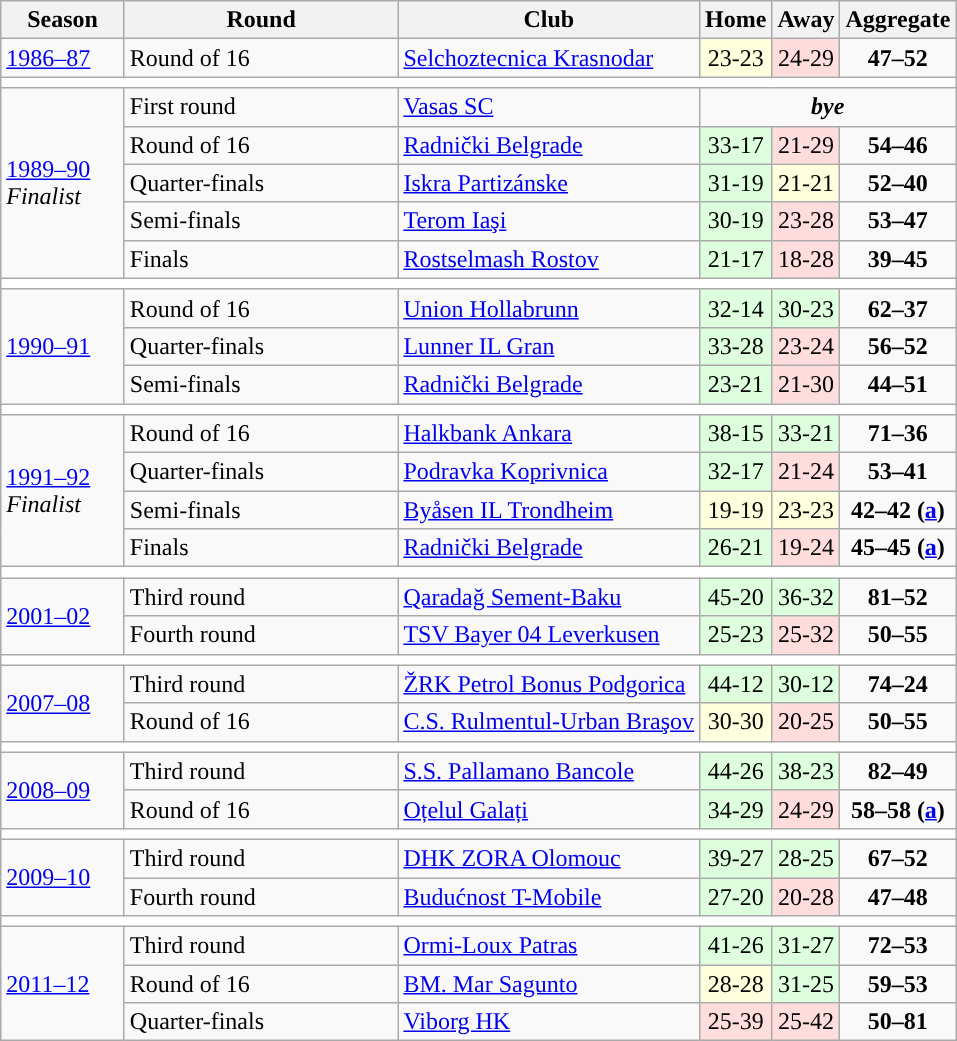<table class="wikitable">
<tr>
<th width=75>Season</th>
<th width=175>Round</th>
<th>Club</th>
<th>Home</th>
<th>Away</th>
<th>Aggregate</th>
</tr>
<tr>
<td rowspan=1><a href='#'>1986–87</a></td>
<td>Round of 16</td>
<td> <a href='#'>Selchoztecnica Krasnodar</a></td>
<td style="text-align:center; background:#ffd;">23-23</td>
<td style="text-align:center; background:#fdd;">24-29</td>
<td style="text-align:center;"><strong>47–52</strong></td>
</tr>
<tr>
<td colspan=7 style="text-align: center;" bgcolor=white></td>
</tr>
<tr>
<td rowspan=5><a href='#'>1989–90</a><br> <em>Finalist</em></td>
<td>First round</td>
<td> <a href='#'>Vasas SC</a></td>
<td colspan=3; style="text-align:center;"><strong><em>bye</em></strong></td>
</tr>
<tr>
<td>Round of 16</td>
<td> <a href='#'>Radnički Belgrade</a></td>
<td style="text-align:center; background:#dfd;">33-17</td>
<td style="text-align:center; background:#fdd;">21-29</td>
<td style="text-align:center;"><strong>54–46</strong></td>
</tr>
<tr>
<td>Quarter-finals</td>
<td> <a href='#'>Iskra Partizánske</a></td>
<td style="text-align:center; background:#dfd;">31-19</td>
<td style="text-align:center; background:#ffd;">21-21</td>
<td style="text-align:center;"><strong>52–40</strong></td>
</tr>
<tr>
<td>Semi-finals</td>
<td> <a href='#'>Terom Iaşi</a></td>
<td style="text-align:center; background:#dfd;">30-19</td>
<td style="text-align:center; background:#fdd;">23-28</td>
<td style="text-align:center;"><strong>53–47</strong></td>
</tr>
<tr>
<td>Finals</td>
<td> <a href='#'>Rostselmash Rostov</a></td>
<td style="text-align:center; background:#dfd;">21-17</td>
<td style="text-align:center; background:#fdd;">18-28</td>
<td style="text-align:center;"><strong>39–45</strong></td>
</tr>
<tr>
<td colspan=7 style="text-align: center;" bgcolor=white></td>
</tr>
<tr>
<td rowspan=3><a href='#'>1990–91</a></td>
<td>Round of 16</td>
<td> <a href='#'>Union Hollabrunn</a></td>
<td style="text-align:center; background:#dfd;">32-14</td>
<td style="text-align:center; background:#dfd;">30-23</td>
<td style="text-align:center;"><strong>62–37</strong></td>
</tr>
<tr>
<td>Quarter-finals</td>
<td> <a href='#'>Lunner IL Gran</a></td>
<td style="text-align:center; background:#dfd;">33-28</td>
<td style="text-align:center; background:#fdd;">23-24</td>
<td style="text-align:center;"><strong>56–52</strong></td>
</tr>
<tr>
<td>Semi-finals</td>
<td> <a href='#'>Radnički Belgrade</a></td>
<td style="text-align:center; background:#dfd;">23-21</td>
<td style="text-align:center; background:#fdd;">21-30</td>
<td style="text-align:center;"><strong>44–51</strong></td>
</tr>
<tr>
<td colspan=7 style="text-align: center;" bgcolor=white></td>
</tr>
<tr>
<td rowspan=4><a href='#'>1991–92</a><br> <em>Finalist</em></td>
<td>Round of 16</td>
<td> <a href='#'>Halkbank Ankara</a></td>
<td style="text-align:center; background:#dfd;">38-15</td>
<td style="text-align:center; background:#dfd;">33-21</td>
<td style="text-align:center;"><strong>71–36</strong></td>
</tr>
<tr>
<td>Quarter-finals</td>
<td> <a href='#'>Podravka Koprivnica</a></td>
<td style="text-align:center; background:#dfd;">32-17</td>
<td style="text-align:center; background:#fdd;">21-24</td>
<td style="text-align:center;"><strong>53–41</strong></td>
</tr>
<tr>
<td>Semi-finals</td>
<td> <a href='#'>Byåsen IL Trondheim</a></td>
<td style="text-align:center; background:#ffd;">19-19</td>
<td style="text-align:center; background:#ffd;">23-23</td>
<td style="text-align:center;"><strong>42–42 (<a href='#'>a</a>)</strong></td>
</tr>
<tr>
<td>Finals</td>
<td> <a href='#'>Radnički Belgrade</a></td>
<td style="text-align:center; background:#dfd;">26-21</td>
<td style="text-align:center; background:#fdd;">19-24</td>
<td style="text-align:center;"><strong>45–45 (<a href='#'>a</a>)</strong></td>
</tr>
<tr>
<td colspan=7 style="text-align: center;" bgcolor=white></td>
</tr>
<tr>
<td rowspan=2><a href='#'>2001–02</a></td>
<td>Third round</td>
<td> <a href='#'>Qaradağ Sement-Baku</a></td>
<td style="text-align:center; background:#dfd;">45-20</td>
<td style="text-align:center; background:#dfd;">36-32</td>
<td style="text-align:center;"><strong>81–52</strong></td>
</tr>
<tr>
<td>Fourth round</td>
<td> <a href='#'>TSV Bayer 04 Leverkusen</a></td>
<td style="text-align:center; background:#dfd;">25-23</td>
<td style="text-align:center; background:#fdd;">25-32</td>
<td style="text-align:center;"><strong>50–55</strong></td>
</tr>
<tr>
<td colspan=7 style="text-align: center;" bgcolor=white></td>
</tr>
<tr>
<td rowspan=2><a href='#'>2007–08</a></td>
<td>Third round</td>
<td> <a href='#'>ŽRK Petrol Bonus Podgorica</a></td>
<td style="text-align:center; background:#dfd;">44-12</td>
<td style="text-align:center; background:#dfd;">30-12</td>
<td style="text-align:center;"><strong>74–24</strong></td>
</tr>
<tr>
<td>Round of 16</td>
<td> <a href='#'>C.S. Rulmentul-Urban Braşov</a></td>
<td style="text-align:center; background:#ffd;">30-30</td>
<td style="text-align:center; background:#fdd;">20-25</td>
<td style="text-align:center;"><strong>50–55</strong></td>
</tr>
<tr>
<td colspan=7 style="text-align: center;" bgcolor=white></td>
</tr>
<tr>
<td rowspan=2><a href='#'>2008–09</a></td>
<td>Third round</td>
<td> <a href='#'>S.S. Pallamano Bancole</a></td>
<td style="text-align:center; background:#dfd;">44-26</td>
<td style="text-align:center; background:#dfd;">38-23</td>
<td style="text-align:center;"><strong>82–49</strong></td>
</tr>
<tr>
<td>Round of 16</td>
<td> <a href='#'>Oțelul Galați</a></td>
<td style="text-align:center; background:#dfd;">34-29</td>
<td style="text-align:center; background:#fdd;">24-29</td>
<td style="text-align:center;"><strong>58–58 (<a href='#'>a</a>)</strong></td>
</tr>
<tr>
<td colspan=7 style="text-align: center;" bgcolor=white></td>
</tr>
<tr>
<td rowspan=2><a href='#'>2009–10</a></td>
<td>Third round</td>
<td> <a href='#'>DHK ZORA Olomouc</a></td>
<td style="text-align:center; background:#dfd;">39-27</td>
<td style="text-align:center; background:#dfd;">28-25</td>
<td style="text-align:center;"><strong>67–52</strong></td>
</tr>
<tr>
<td>Fourth round</td>
<td> <a href='#'>Budućnost T-Mobile</a></td>
<td style="text-align:center; background:#dfd;">27-20</td>
<td style="text-align:center; background:#fdd;">20-28</td>
<td style="text-align:center;"><strong>47–48</strong></td>
</tr>
<tr>
<td colspan=7 style="text-align: center;" bgcolor=white></td>
</tr>
<tr>
<td rowspan=3><a href='#'>2011–12</a></td>
<td>Third round</td>
<td> <a href='#'>Ormi-Loux Patras</a></td>
<td style="text-align:center; background:#dfd;">41-26</td>
<td style="text-align:center; background:#dfd;">31-27</td>
<td style="text-align:center;"><strong>72–53</strong></td>
</tr>
<tr>
<td>Round of 16</td>
<td> <a href='#'>BM. Mar Sagunto</a></td>
<td style="text-align:center; background:#ffd;">28-28</td>
<td style="text-align:center; background:#dfd;">31-25</td>
<td style="text-align:center;"><strong>59–53</strong></td>
</tr>
<tr>
<td>Quarter-finals</td>
<td> <a href='#'>Viborg HK</a></td>
<td style="text-align:center; background:#fdd;">25-39</td>
<td style="text-align:center; background:#fdd;">25-42</td>
<td style="text-align:center;"><strong>50–81</strong></td>
</tr>
</table>
